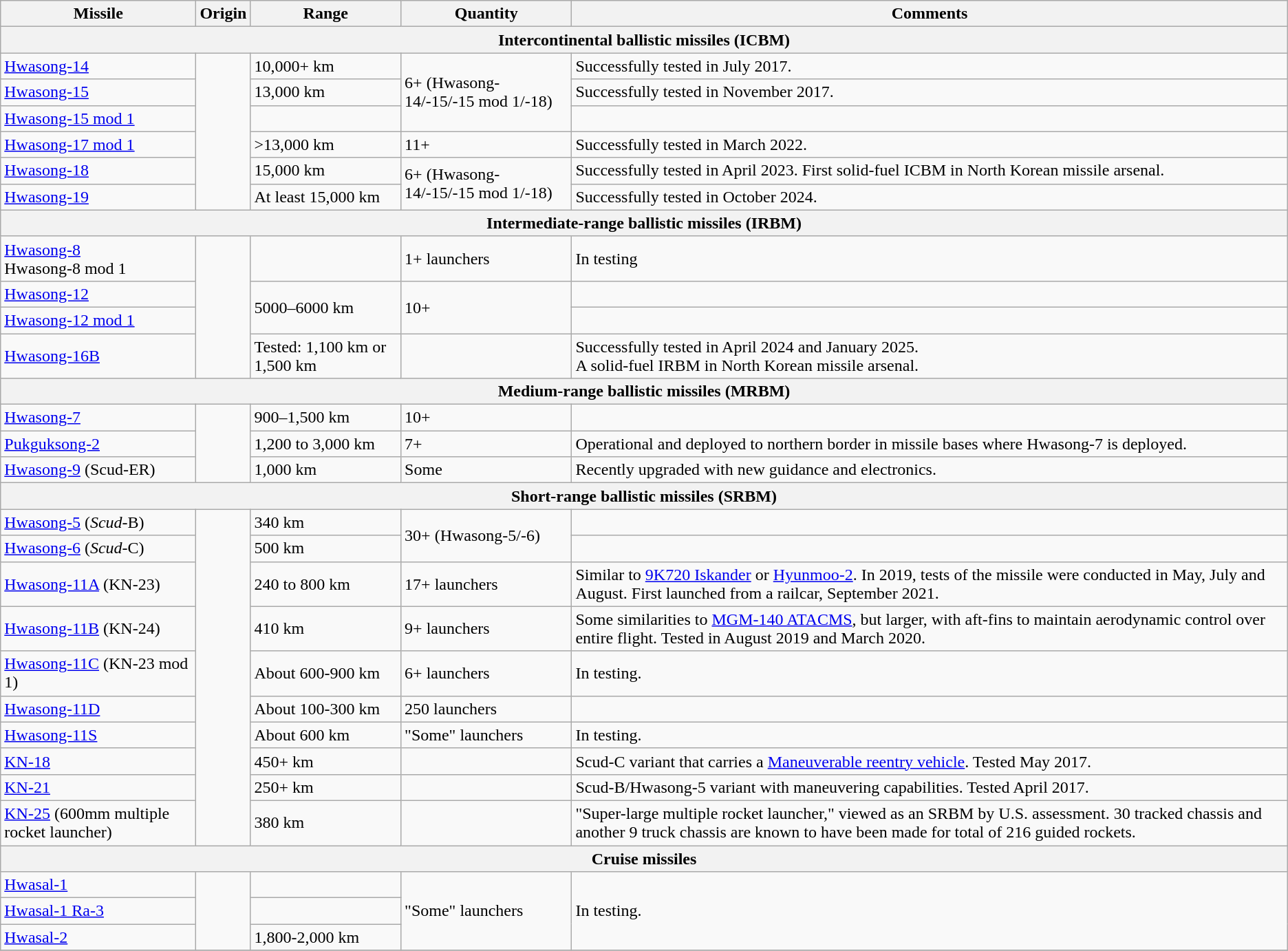<table class="wikitable">
<tr>
<th>Missile</th>
<th>Origin</th>
<th>Range</th>
<th>Quantity</th>
<th>Comments</th>
</tr>
<tr>
<th colspan="5">Intercontinental ballistic missiles (ICBM)</th>
</tr>
<tr>
<td><a href='#'>Hwasong-14</a></td>
<td rowspan="6"><small></small></td>
<td>10,000+ km</td>
<td rowspan="3">6+ (Hwasong-14/-15/-15 mod 1/-18)</td>
<td>Successfully tested in July 2017.</td>
</tr>
<tr>
<td><a href='#'>Hwasong-15</a></td>
<td>13,000 km</td>
<td>Successfully tested in November 2017.</td>
</tr>
<tr>
<td><a href='#'>Hwasong-15 mod 1</a></td>
<td></td>
<td></td>
</tr>
<tr>
<td><a href='#'>Hwasong-17 mod 1</a></td>
<td>>13,000 km</td>
<td>11+</td>
<td>Successfully tested in March 2022.</td>
</tr>
<tr>
<td><a href='#'>Hwasong-18</a></td>
<td>15,000 km</td>
<td rowspan="2">6+ (Hwasong-14/-15/-15 mod 1/-18)</td>
<td>Successfully tested in April 2023. First solid-fuel ICBM in North Korean missile arsenal.</td>
</tr>
<tr>
<td><a href='#'>Hwasong-19</a></td>
<td>At least 15,000 km</td>
<td>Successfully tested in October 2024.</td>
</tr>
<tr>
<th colspan="5">Intermediate-range ballistic missiles (IRBM)</th>
</tr>
<tr>
<td><a href='#'>Hwasong-8</a><br>Hwasong-8 mod 1</td>
<td rowspan="4"><small></small></td>
<td></td>
<td>1+ launchers</td>
<td>In testing</td>
</tr>
<tr>
<td><a href='#'>Hwasong-12</a></td>
<td rowspan="2">5000–6000 km</td>
<td rowspan="2">10+</td>
<td></td>
</tr>
<tr>
<td><a href='#'>Hwasong-12 mod 1</a></td>
<td></td>
</tr>
<tr>
<td><a href='#'>Hwasong-16B</a></td>
<td>Tested: 1,100 km or 1,500 km</td>
<td></td>
<td>Successfully tested in April 2024 and January 2025.<br>A solid-fuel IRBM in North Korean missile arsenal.</td>
</tr>
<tr>
<th colspan="5">Medium-range ballistic missiles (MRBM)</th>
</tr>
<tr>
<td><a href='#'>Hwasong-7</a></td>
<td rowspan="3"><small></small></td>
<td>900–1,500 km</td>
<td>10+</td>
<td></td>
</tr>
<tr>
<td><a href='#'>Pukguksong-2</a></td>
<td>1,200 to 3,000 km</td>
<td>7+</td>
<td>Operational and deployed to northern border in missile bases where Hwasong-7 is deployed.</td>
</tr>
<tr>
<td><a href='#'>Hwasong-9</a> (Scud-ER)</td>
<td>1,000 km</td>
<td>Some</td>
<td>Recently upgraded with new guidance and electronics.</td>
</tr>
<tr>
<th colspan="6">Short-range ballistic missiles (SRBM)</th>
</tr>
<tr>
<td><a href='#'>Hwasong-5</a> (<em>Scud</em>-B)</td>
<td rowspan="10"><small></small></td>
<td>340 km</td>
<td rowspan="2">30+ (Hwasong-5/-6)</td>
<td></td>
</tr>
<tr>
<td><a href='#'>Hwasong-6</a> (<em>Scud</em>-C)</td>
<td>500 km</td>
<td></td>
</tr>
<tr>
<td><a href='#'>Hwasong-11A</a> (KN-23)</td>
<td>240 to 800 km</td>
<td>17+ launchers</td>
<td>Similar to <a href='#'>9K720 Iskander</a> or <a href='#'>Hyunmoo-2</a>. In 2019, tests of the missile were conducted in May, July and August. First launched from a railcar, September 2021.</td>
</tr>
<tr>
<td><a href='#'>Hwasong-11B</a> (KN-24)</td>
<td>410 km</td>
<td>9+ launchers</td>
<td>Some similarities to <a href='#'>MGM-140 ATACMS</a>, but larger, with aft-fins to maintain aerodynamic control over entire flight. Tested in August 2019 and March 2020.</td>
</tr>
<tr>
<td><a href='#'>Hwasong-11C</a> (KN-23 mod 1)</td>
<td>About 600-900 km</td>
<td>6+ launchers</td>
<td>In testing.</td>
</tr>
<tr>
<td><a href='#'>Hwasong-11D</a></td>
<td>About 100-300 km</td>
<td>250 launchers</td>
<td></td>
</tr>
<tr>
<td><a href='#'>Hwasong-11S</a></td>
<td>About 600 km</td>
<td>"Some" launchers</td>
<td>In testing.</td>
</tr>
<tr>
<td><a href='#'>KN-18</a></td>
<td>450+ km</td>
<td></td>
<td>Scud-C variant that carries a <a href='#'>Maneuverable reentry vehicle</a>. Tested May 2017.</td>
</tr>
<tr>
<td><a href='#'>KN-21</a></td>
<td>250+ km</td>
<td></td>
<td>Scud-B/Hwasong-5 variant with maneuvering capabilities. Tested April 2017.</td>
</tr>
<tr>
<td><a href='#'>KN-25</a> (600mm multiple rocket launcher)</td>
<td>380 km</td>
<td></td>
<td>"Super-large multiple rocket launcher," viewed as an SRBM by U.S. assessment. 30 tracked chassis and another 9 truck chassis are known to have been made for total of 216 guided rockets.</td>
</tr>
<tr>
<th colspan="5">Cruise missiles</th>
</tr>
<tr>
<td><a href='#'>Hwasal-1</a></td>
<td rowspan="3"><small></small></td>
<td></td>
<td rowspan="3">"Some" launchers</td>
<td rowspan="3">In testing.</td>
</tr>
<tr>
<td><a href='#'>Hwasal-1 Ra-3</a></td>
<td></td>
</tr>
<tr>
<td><a href='#'>Hwasal-2</a></td>
<td>1,800-2,000 km</td>
</tr>
<tr>
</tr>
</table>
